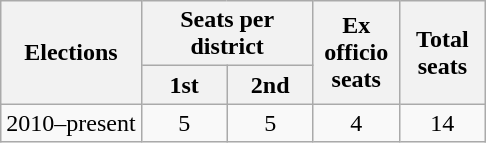<table class="wikitable" style="text-align:center;">
<tr>
<th rowspan="2">Elections</th>
<th colspan="2">Seats per district</th>
<th rowspan="2" width="50px">Ex officio seats</th>
<th rowspan="2" width="50px">Total seats</th>
</tr>
<tr>
<th width="50px">1st</th>
<th width="50px">2nd</th>
</tr>
<tr>
<td>2010–present</td>
<td>5</td>
<td>5</td>
<td>4</td>
<td>14</td>
</tr>
</table>
